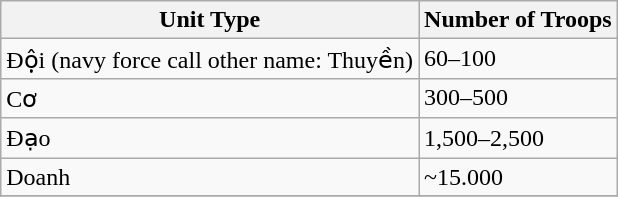<table class="wikitable">
<tr>
<th>Unit Type</th>
<th>Number of Troops</th>
</tr>
<tr>
<td>Đội (navy force call other name: Thuyền)</td>
<td>60–100</td>
</tr>
<tr>
<td>Cơ</td>
<td>300–500</td>
</tr>
<tr>
<td>Đạo</td>
<td>1,500–2,500</td>
</tr>
<tr>
<td>Doanh</td>
<td>~15.000</td>
</tr>
<tr>
</tr>
</table>
